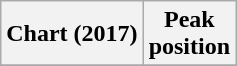<table class="wikitable plainrowheaders" style="text-align:center">
<tr>
<th scope="col">Chart (2017)</th>
<th scope="col">Peak<br> position</th>
</tr>
<tr>
</tr>
</table>
